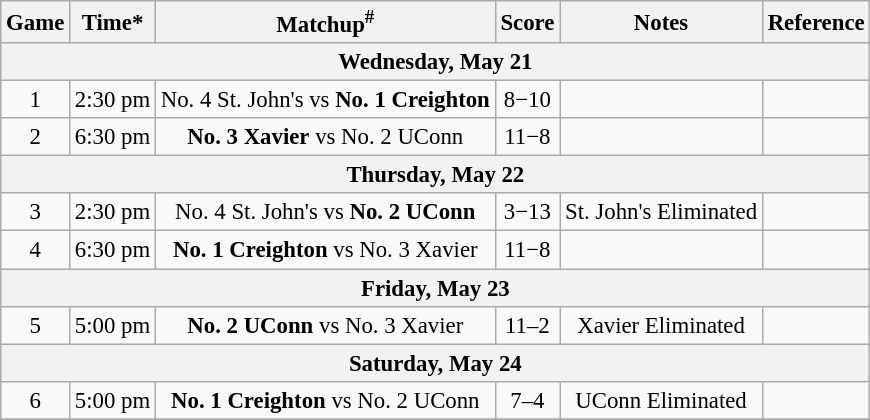<table class="wikitable" style="font-size: 95%">
<tr align="center">
<th>Game</th>
<th>Time*</th>
<th>Matchup<sup>#</sup></th>
<th>Score</th>
<th>Notes</th>
<th>Reference</th>
</tr>
<tr>
<th colspan=7>Wednesday, May 21</th>
</tr>
<tr>
<td style="text-align:center;">1</td>
<td style="text-align:center;">2:30 pm</td>
<td style="text-align:center;">No. 4 St. John's vs <strong>No. 1 Creighton</strong></td>
<td style="text-align:center;">8−10</td>
<td style="text-align:center;"></td>
<td style="text-align:center;"></td>
</tr>
<tr>
<td style="text-align:center;">2</td>
<td style="text-align:center;">6:30 pm</td>
<td style="text-align:center;"><strong>No. 3 Xavier</strong> vs No. 2 UConn</td>
<td style="text-align:center;">11−8</td>
<td style="text-align:center;"></td>
<td style="text-align:center;"></td>
</tr>
<tr>
<th colspan=7>Thursday, May 22</th>
</tr>
<tr>
<td style="text-align:center;">3</td>
<td style="text-align:center;">2:30 pm</td>
<td style="text-align:center;">No. 4 St. John's vs <strong>No. 2 UConn</strong></td>
<td style="text-align:center;">3−13</td>
<td style="text-align:center;">St. John's Eliminated</td>
<td style="text-align:center;"></td>
</tr>
<tr>
<td style="text-align:center;">4</td>
<td style="text-align:center;">6:30 pm</td>
<td style="text-align:center;"><strong>No. 1 Creighton</strong> vs No. 3 Xavier</td>
<td style="text-align:center;">11−8</td>
<td style="text-align:center;"></td>
<td style="text-align:center;"></td>
</tr>
<tr>
<th colspan=7>Friday, May 23</th>
</tr>
<tr>
<td style="text-align:center;">5</td>
<td style="text-align:center;">5:00 pm</td>
<td style="text-align:center;"><strong>No. 2 UConn</strong> vs No. 3 Xavier</td>
<td style="text-align:center;">11–2</td>
<td style="text-align:center;">Xavier Eliminated</td>
<td style="text-align:center;"></td>
</tr>
<tr>
<th colspan=7>Saturday, May 24</th>
</tr>
<tr>
<td style="text-align:center;">6</td>
<td style="text-align:center;">5:00 pm</td>
<td style="text-align:center;"><strong>No. 1 Creighton</strong> vs No. 2 UConn</td>
<td style="text-align:center;">7–4</td>
<td style="text-align:center;">UConn Eliminated</td>
<td style="text-align:center;"></td>
</tr>
<tr>
</tr>
</table>
